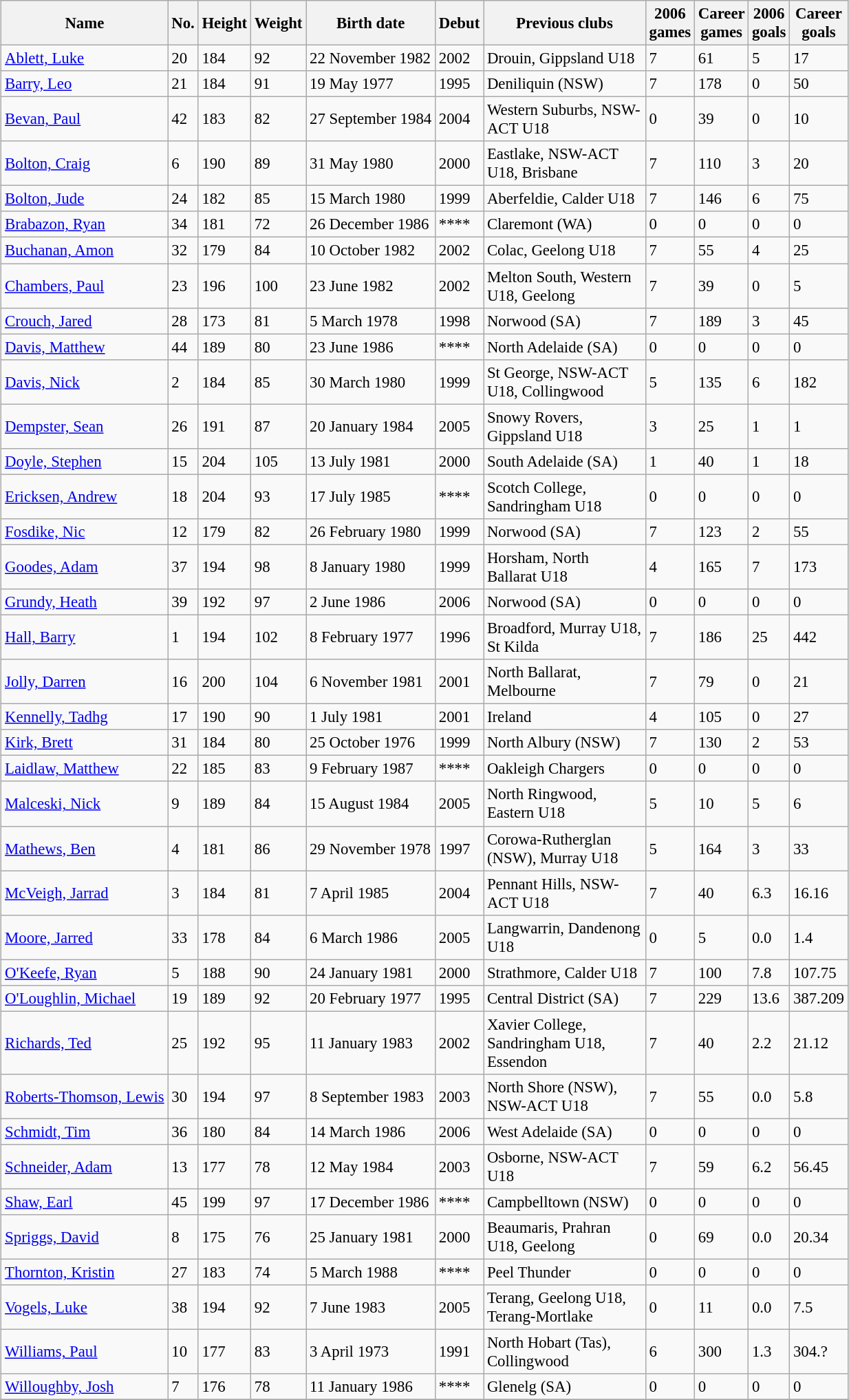<table class="wikitable" style="font-size: 95%; margin: 0 auto;">
<tr>
<th>Name</th>
<th>No.</th>
<th>Height</th>
<th>Weight</th>
<th>Birth date</th>
<th>Debut</th>
<th width="150">Previous clubs</th>
<th width="5">2006 games</th>
<th width="5">Career games</th>
<th width="5">2006 goals</th>
<th width="5">Career goals</th>
</tr>
<tr valign="top">
<td><a href='#'>Ablett, Luke</a></td>
<td>20</td>
<td>184</td>
<td>92</td>
<td>22 November 1982</td>
<td>2002</td>
<td>Drouin, Gippsland U18</td>
<td>7</td>
<td>61</td>
<td>5</td>
<td>17</td>
</tr>
<tr>
<td><a href='#'>Barry, Leo</a></td>
<td>21</td>
<td>184</td>
<td>91</td>
<td>19 May 1977</td>
<td>1995</td>
<td>Deniliquin (NSW)</td>
<td>7</td>
<td>178</td>
<td>0</td>
<td>50</td>
</tr>
<tr>
<td><a href='#'>Bevan, Paul</a></td>
<td>42</td>
<td>183</td>
<td>82</td>
<td>27 September 1984</td>
<td>2004</td>
<td>Western Suburbs, NSW-ACT U18</td>
<td>0</td>
<td>39</td>
<td>0</td>
<td>10</td>
</tr>
<tr>
<td><a href='#'>Bolton, Craig</a></td>
<td>6</td>
<td>190</td>
<td>89</td>
<td>31 May 1980</td>
<td>2000</td>
<td>Eastlake, NSW-ACT U18, Brisbane</td>
<td>7</td>
<td>110</td>
<td>3</td>
<td>20</td>
</tr>
<tr>
<td><a href='#'>Bolton, Jude</a></td>
<td>24</td>
<td>182</td>
<td>85</td>
<td>15 March 1980</td>
<td>1999</td>
<td>Aberfeldie, Calder U18</td>
<td>7</td>
<td>146</td>
<td>6</td>
<td>75</td>
</tr>
<tr>
<td><a href='#'>Brabazon, Ryan</a></td>
<td>34</td>
<td>181</td>
<td>72</td>
<td>26 December 1986</td>
<td>****</td>
<td>Claremont (WA)</td>
<td>0</td>
<td>0</td>
<td>0</td>
<td>0</td>
</tr>
<tr>
<td><a href='#'>Buchanan, Amon</a></td>
<td>32</td>
<td>179</td>
<td>84</td>
<td>10 October 1982</td>
<td>2002</td>
<td>Colac, Geelong U18</td>
<td>7</td>
<td>55</td>
<td>4</td>
<td>25</td>
</tr>
<tr>
<td><a href='#'>Chambers, Paul</a></td>
<td>23</td>
<td>196</td>
<td>100</td>
<td>23 June 1982</td>
<td>2002</td>
<td>Melton South, Western U18, Geelong</td>
<td>7</td>
<td>39</td>
<td>0</td>
<td>5</td>
</tr>
<tr>
<td><a href='#'>Crouch, Jared</a></td>
<td>28</td>
<td>173</td>
<td>81</td>
<td>5 March 1978</td>
<td>1998</td>
<td>Norwood (SA)</td>
<td>7</td>
<td>189</td>
<td>3</td>
<td>45</td>
</tr>
<tr>
<td><a href='#'>Davis, Matthew</a></td>
<td>44</td>
<td>189</td>
<td>80</td>
<td>23 June 1986</td>
<td>****</td>
<td>North Adelaide (SA)</td>
<td>0</td>
<td>0</td>
<td>0</td>
<td>0</td>
</tr>
<tr>
<td><a href='#'>Davis, Nick</a></td>
<td>2</td>
<td>184</td>
<td>85</td>
<td>30 March 1980</td>
<td>1999</td>
<td>St George, NSW-ACT U18, Collingwood</td>
<td>5</td>
<td>135</td>
<td>6</td>
<td>182</td>
</tr>
<tr>
<td><a href='#'>Dempster, Sean</a></td>
<td>26</td>
<td>191</td>
<td>87</td>
<td>20 January 1984</td>
<td>2005</td>
<td>Snowy Rovers, Gippsland U18</td>
<td>3</td>
<td>25</td>
<td>1</td>
<td>1</td>
</tr>
<tr>
<td><a href='#'>Doyle, Stephen</a></td>
<td>15</td>
<td>204</td>
<td>105</td>
<td>13 July 1981</td>
<td>2000</td>
<td>South Adelaide (SA)</td>
<td>1</td>
<td>40</td>
<td>1</td>
<td>18</td>
</tr>
<tr>
<td><a href='#'>Ericksen, Andrew</a></td>
<td>18</td>
<td>204</td>
<td>93</td>
<td>17 July 1985</td>
<td>****</td>
<td>Scotch College, Sandringham U18</td>
<td>0</td>
<td>0</td>
<td>0</td>
<td>0</td>
</tr>
<tr>
<td><a href='#'>Fosdike, Nic</a></td>
<td>12</td>
<td>179</td>
<td>82</td>
<td>26 February 1980</td>
<td>1999</td>
<td>Norwood (SA)</td>
<td>7</td>
<td>123</td>
<td>2</td>
<td>55</td>
</tr>
<tr>
<td><a href='#'>Goodes, Adam</a></td>
<td>37</td>
<td>194</td>
<td>98</td>
<td>8 January 1980</td>
<td>1999</td>
<td>Horsham, North Ballarat U18</td>
<td>4</td>
<td>165</td>
<td>7</td>
<td>173</td>
</tr>
<tr>
<td><a href='#'>Grundy, Heath</a></td>
<td>39</td>
<td>192</td>
<td>97</td>
<td>2 June 1986</td>
<td>2006</td>
<td>Norwood (SA)</td>
<td>0</td>
<td>0</td>
<td>0</td>
<td>0</td>
</tr>
<tr>
<td><a href='#'>Hall, Barry</a></td>
<td>1</td>
<td>194</td>
<td>102</td>
<td>8 February 1977</td>
<td>1996</td>
<td>Broadford, Murray U18, St Kilda</td>
<td>7</td>
<td>186</td>
<td>25</td>
<td>442</td>
</tr>
<tr>
<td><a href='#'>Jolly, Darren</a></td>
<td>16</td>
<td>200</td>
<td>104</td>
<td>6 November 1981</td>
<td>2001</td>
<td>North Ballarat, Melbourne</td>
<td>7</td>
<td>79</td>
<td>0</td>
<td>21</td>
</tr>
<tr>
<td><a href='#'>Kennelly, Tadhg</a></td>
<td>17</td>
<td>190</td>
<td>90</td>
<td>1 July 1981</td>
<td>2001</td>
<td>Ireland</td>
<td>4</td>
<td>105</td>
<td>0</td>
<td>27</td>
</tr>
<tr>
<td><a href='#'>Kirk, Brett</a></td>
<td>31</td>
<td>184</td>
<td>80</td>
<td>25 October 1976</td>
<td>1999</td>
<td>North Albury (NSW)</td>
<td>7</td>
<td>130</td>
<td>2</td>
<td>53</td>
</tr>
<tr>
<td><a href='#'>Laidlaw, Matthew</a></td>
<td>22</td>
<td>185</td>
<td>83</td>
<td>9 February 1987</td>
<td>****</td>
<td>Oakleigh Chargers</td>
<td>0</td>
<td>0</td>
<td>0</td>
<td>0</td>
</tr>
<tr>
<td><a href='#'>Malceski, Nick</a></td>
<td>9</td>
<td>189</td>
<td>84</td>
<td>15 August 1984</td>
<td>2005</td>
<td>North Ringwood, Eastern U18</td>
<td>5</td>
<td>10</td>
<td>5</td>
<td>6</td>
</tr>
<tr>
<td><a href='#'>Mathews, Ben</a></td>
<td>4</td>
<td>181</td>
<td>86</td>
<td>29 November 1978</td>
<td>1997</td>
<td>Corowa-Rutherglan (NSW), Murray U18</td>
<td>5</td>
<td>164</td>
<td>3</td>
<td>33</td>
</tr>
<tr>
<td><a href='#'>McVeigh, Jarrad</a></td>
<td>3</td>
<td>184</td>
<td>81</td>
<td>7 April 1985</td>
<td>2004</td>
<td>Pennant Hills, NSW-ACT U18</td>
<td>7</td>
<td>40</td>
<td>6.3</td>
<td>16.16</td>
</tr>
<tr>
<td><a href='#'>Moore, Jarred</a></td>
<td>33</td>
<td>178</td>
<td>84</td>
<td>6 March 1986</td>
<td>2005</td>
<td>Langwarrin, Dandenong U18</td>
<td>0</td>
<td>5</td>
<td>0.0</td>
<td>1.4</td>
</tr>
<tr>
<td><a href='#'>O'Keefe, Ryan</a></td>
<td>5</td>
<td>188</td>
<td>90</td>
<td>24 January 1981</td>
<td>2000</td>
<td>Strathmore, Calder U18</td>
<td>7</td>
<td>100</td>
<td>7.8</td>
<td>107.75</td>
</tr>
<tr>
<td><a href='#'>O'Loughlin, Michael</a></td>
<td>19</td>
<td>189</td>
<td>92</td>
<td>20 February 1977</td>
<td>1995</td>
<td>Central District (SA)</td>
<td>7</td>
<td>229</td>
<td>13.6</td>
<td>387.209</td>
</tr>
<tr>
<td><a href='#'>Richards, Ted</a></td>
<td>25</td>
<td>192</td>
<td>95</td>
<td>11 January 1983</td>
<td>2002</td>
<td>Xavier College, Sandringham U18, Essendon</td>
<td>7</td>
<td>40</td>
<td>2.2</td>
<td>21.12</td>
</tr>
<tr>
<td><a href='#'>Roberts-Thomson, Lewis</a></td>
<td>30</td>
<td>194</td>
<td>97</td>
<td>8 September 1983</td>
<td>2003</td>
<td>North Shore (NSW), NSW-ACT U18</td>
<td>7</td>
<td>55</td>
<td>0.0</td>
<td>5.8</td>
</tr>
<tr>
<td><a href='#'>Schmidt, Tim</a></td>
<td>36</td>
<td>180</td>
<td>84</td>
<td>14 March 1986</td>
<td>2006</td>
<td>West Adelaide (SA)</td>
<td>0</td>
<td>0</td>
<td>0</td>
<td>0</td>
</tr>
<tr>
<td><a href='#'>Schneider, Adam</a></td>
<td>13</td>
<td>177</td>
<td>78</td>
<td>12 May 1984</td>
<td>2003</td>
<td>Osborne, NSW-ACT U18</td>
<td>7</td>
<td>59</td>
<td>6.2</td>
<td>56.45</td>
</tr>
<tr>
<td><a href='#'>Shaw, Earl</a></td>
<td>45</td>
<td>199</td>
<td>97</td>
<td>17 December 1986</td>
<td>****</td>
<td>Campbelltown (NSW)</td>
<td>0</td>
<td>0</td>
<td>0</td>
<td>0</td>
</tr>
<tr>
<td><a href='#'>Spriggs, David</a></td>
<td>8</td>
<td>175</td>
<td>76</td>
<td>25 January 1981</td>
<td>2000</td>
<td>Beaumaris, Prahran U18, Geelong</td>
<td>0</td>
<td>69</td>
<td>0.0</td>
<td>20.34</td>
</tr>
<tr>
<td><a href='#'>Thornton, Kristin</a></td>
<td>27</td>
<td>183</td>
<td>74</td>
<td>5 March 1988</td>
<td>****</td>
<td>Peel Thunder</td>
<td>0</td>
<td>0</td>
<td>0</td>
<td>0</td>
</tr>
<tr>
<td><a href='#'>Vogels, Luke</a></td>
<td>38</td>
<td>194</td>
<td>92</td>
<td>7 June 1983</td>
<td>2005</td>
<td>Terang, Geelong U18, Terang-Mortlake</td>
<td>0</td>
<td>11</td>
<td>0.0</td>
<td>7.5</td>
</tr>
<tr>
<td><a href='#'>Williams, Paul</a></td>
<td>10</td>
<td>177</td>
<td>83</td>
<td>3 April 1973</td>
<td>1991</td>
<td>North Hobart (Tas), Collingwood</td>
<td>6</td>
<td>300</td>
<td>1.3</td>
<td>304.?</td>
</tr>
<tr>
<td><a href='#'>Willoughby, Josh</a></td>
<td>7</td>
<td>176</td>
<td>78</td>
<td>11 January 1986</td>
<td>****</td>
<td>Glenelg (SA)</td>
<td>0</td>
<td>0</td>
<td>0</td>
<td>0</td>
</tr>
<tr>
</tr>
</table>
